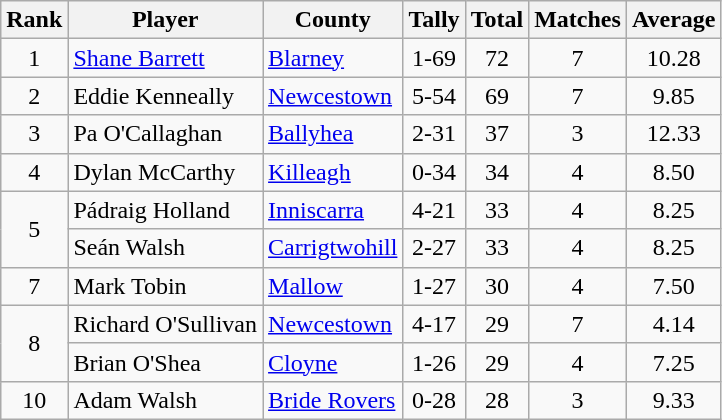<table class="wikitable">
<tr>
<th>Rank</th>
<th>Player</th>
<th>County</th>
<th>Tally</th>
<th>Total</th>
<th>Matches</th>
<th>Average</th>
</tr>
<tr>
<td rowspan=1 align=center>1</td>
<td><a href='#'>Shane Barrett</a></td>
<td><a href='#'>Blarney</a></td>
<td align=center>1-69</td>
<td align=center>72</td>
<td align=center>7</td>
<td align=center>10.28</td>
</tr>
<tr>
<td rowspan=1 align=center>2</td>
<td>Eddie Kenneally</td>
<td><a href='#'>Newcestown</a></td>
<td align=center>5-54</td>
<td align=center>69</td>
<td align=center>7</td>
<td align=center>9.85</td>
</tr>
<tr>
<td rowspan=1 align=center>3</td>
<td>Pa O'Callaghan</td>
<td><a href='#'>Ballyhea</a></td>
<td align=center>2-31</td>
<td align=center>37</td>
<td align=center>3</td>
<td align=center>12.33</td>
</tr>
<tr>
<td rowspan=1 align=center>4</td>
<td>Dylan McCarthy</td>
<td><a href='#'>Killeagh</a></td>
<td align=center>0-34</td>
<td align=center>34</td>
<td align=center>4</td>
<td align=center>8.50</td>
</tr>
<tr>
<td rowspan=2 align=center>5</td>
<td>Pádraig Holland</td>
<td><a href='#'>Inniscarra</a></td>
<td align=center>4-21</td>
<td align=center>33</td>
<td align=center>4</td>
<td align=center>8.25</td>
</tr>
<tr>
<td>Seán Walsh</td>
<td><a href='#'>Carrigtwohill</a></td>
<td align=center>2-27</td>
<td align=center>33</td>
<td align=center>4</td>
<td align=center>8.25</td>
</tr>
<tr>
<td rowspan=1 align=center>7</td>
<td>Mark Tobin</td>
<td><a href='#'>Mallow</a></td>
<td align=center>1-27</td>
<td align=center>30</td>
<td align=center>4</td>
<td align=center>7.50</td>
</tr>
<tr>
<td rowspan=2 align=center>8</td>
<td>Richard O'Sullivan</td>
<td><a href='#'>Newcestown</a></td>
<td align=center>4-17</td>
<td align=center>29</td>
<td align=center>7</td>
<td align=center>4.14</td>
</tr>
<tr>
<td>Brian O'Shea</td>
<td><a href='#'>Cloyne</a></td>
<td align=center>1-26</td>
<td align=center>29</td>
<td align=center>4</td>
<td align=center>7.25</td>
</tr>
<tr>
<td rowspan=1 align=center>10</td>
<td>Adam Walsh</td>
<td><a href='#'>Bride Rovers</a></td>
<td align=center>0-28</td>
<td align=center>28</td>
<td align=center>3</td>
<td align=center>9.33</td>
</tr>
</table>
